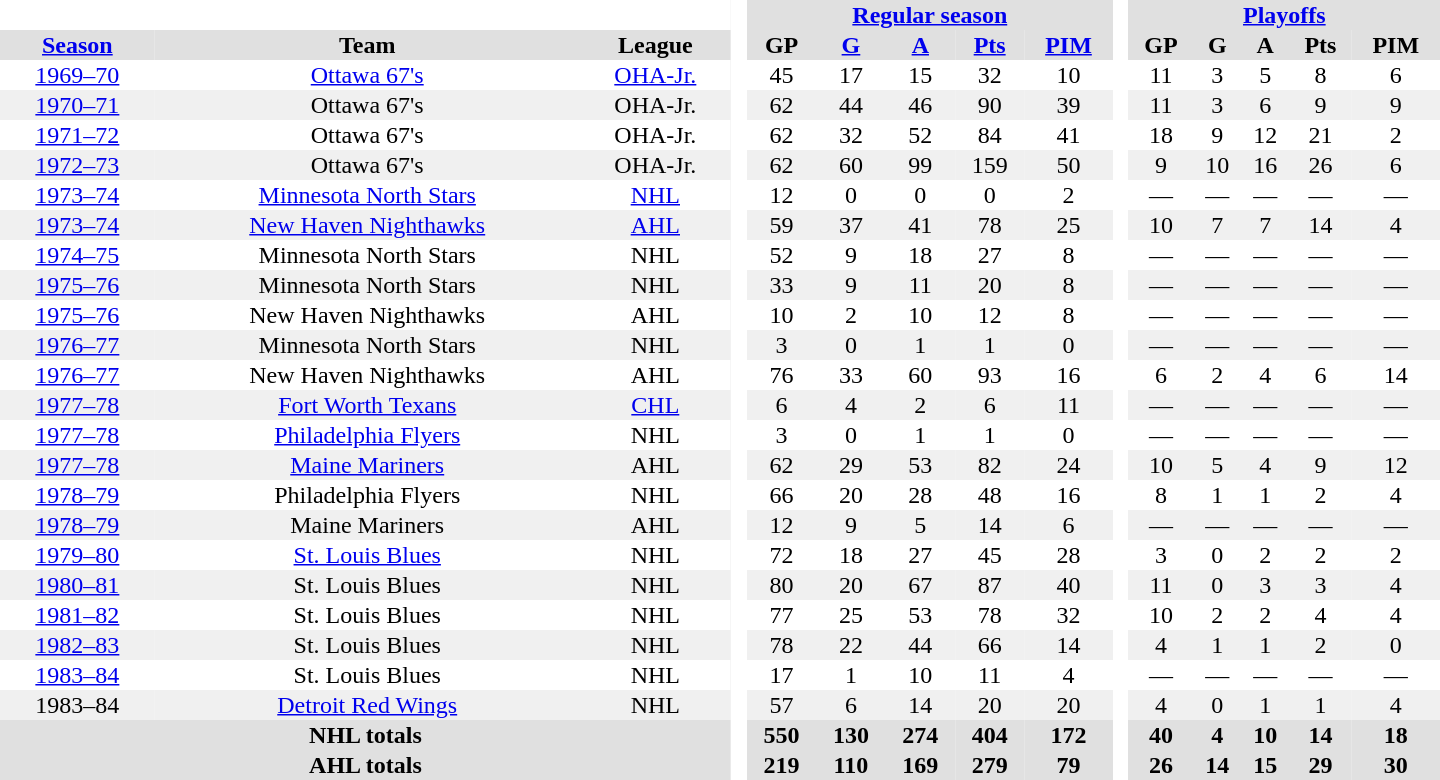<table border="0" cellpadding="1" cellspacing="0" style="text-align:center; width:60em">
<tr bgcolor="#e0e0e0">
<th colspan="3" bgcolor="#ffffff"> </th>
<th rowspan="99" bgcolor="#ffffff"> </th>
<th colspan="5"><a href='#'>Regular season</a></th>
<th rowspan="99" bgcolor="#ffffff"> </th>
<th colspan="5"><a href='#'>Playoffs</a></th>
</tr>
<tr bgcolor="#e0e0e0">
<th><a href='#'>Season</a></th>
<th>Team</th>
<th>League</th>
<th>GP</th>
<th><a href='#'>G</a></th>
<th><a href='#'>A</a></th>
<th><a href='#'>Pts</a></th>
<th><a href='#'>PIM</a></th>
<th>GP</th>
<th>G</th>
<th>A</th>
<th>Pts</th>
<th>PIM</th>
</tr>
<tr>
<td><a href='#'>1969–70</a></td>
<td><a href='#'>Ottawa 67's</a></td>
<td><a href='#'>OHA-Jr.</a></td>
<td>45</td>
<td>17</td>
<td>15</td>
<td>32</td>
<td>10</td>
<td>11</td>
<td>3</td>
<td>5</td>
<td>8</td>
<td>6</td>
</tr>
<tr bgcolor="#f0f0f0">
<td><a href='#'>1970–71</a></td>
<td>Ottawa 67's</td>
<td>OHA-Jr.</td>
<td>62</td>
<td>44</td>
<td>46</td>
<td>90</td>
<td>39</td>
<td>11</td>
<td>3</td>
<td>6</td>
<td>9</td>
<td>9</td>
</tr>
<tr>
<td><a href='#'>1971–72</a></td>
<td>Ottawa 67's</td>
<td>OHA-Jr.</td>
<td>62</td>
<td>32</td>
<td>52</td>
<td>84</td>
<td>41</td>
<td>18</td>
<td>9</td>
<td>12</td>
<td>21</td>
<td>2</td>
</tr>
<tr bgcolor="#f0f0f0">
<td><a href='#'>1972–73</a></td>
<td>Ottawa 67's</td>
<td>OHA-Jr.</td>
<td>62</td>
<td>60</td>
<td>99</td>
<td>159</td>
<td>50</td>
<td>9</td>
<td>10</td>
<td>16</td>
<td>26</td>
<td>6</td>
</tr>
<tr>
<td><a href='#'>1973–74</a></td>
<td><a href='#'>Minnesota North Stars</a></td>
<td><a href='#'>NHL</a></td>
<td>12</td>
<td>0</td>
<td>0</td>
<td>0</td>
<td>2</td>
<td>—</td>
<td>—</td>
<td>—</td>
<td>—</td>
<td>—</td>
</tr>
<tr bgcolor="#f0f0f0">
<td><a href='#'>1973–74</a></td>
<td><a href='#'>New Haven Nighthawks</a></td>
<td><a href='#'>AHL</a></td>
<td>59</td>
<td>37</td>
<td>41</td>
<td>78</td>
<td>25</td>
<td>10</td>
<td>7</td>
<td>7</td>
<td>14</td>
<td>4</td>
</tr>
<tr>
<td><a href='#'>1974–75</a></td>
<td>Minnesota North Stars</td>
<td>NHL</td>
<td>52</td>
<td>9</td>
<td>18</td>
<td>27</td>
<td>8</td>
<td>—</td>
<td>—</td>
<td>—</td>
<td>—</td>
<td>—</td>
</tr>
<tr bgcolor="#f0f0f0">
<td><a href='#'>1975–76</a></td>
<td>Minnesota North Stars</td>
<td>NHL</td>
<td>33</td>
<td>9</td>
<td>11</td>
<td>20</td>
<td>8</td>
<td>—</td>
<td>—</td>
<td>—</td>
<td>—</td>
<td>—</td>
</tr>
<tr>
<td><a href='#'>1975–76</a></td>
<td>New Haven Nighthawks</td>
<td>AHL</td>
<td>10</td>
<td>2</td>
<td>10</td>
<td>12</td>
<td>8</td>
<td>—</td>
<td>—</td>
<td>—</td>
<td>—</td>
<td>—</td>
</tr>
<tr bgcolor="#f0f0f0">
<td><a href='#'>1976–77</a></td>
<td>Minnesota North Stars</td>
<td>NHL</td>
<td>3</td>
<td>0</td>
<td>1</td>
<td>1</td>
<td>0</td>
<td>—</td>
<td>—</td>
<td>—</td>
<td>—</td>
<td>—</td>
</tr>
<tr>
<td><a href='#'>1976–77</a></td>
<td>New Haven Nighthawks</td>
<td>AHL</td>
<td>76</td>
<td>33</td>
<td>60</td>
<td>93</td>
<td>16</td>
<td>6</td>
<td>2</td>
<td>4</td>
<td>6</td>
<td>14</td>
</tr>
<tr bgcolor="#f0f0f0">
<td><a href='#'>1977–78</a></td>
<td><a href='#'>Fort Worth Texans</a></td>
<td><a href='#'>CHL</a></td>
<td>6</td>
<td>4</td>
<td>2</td>
<td>6</td>
<td>11</td>
<td>—</td>
<td>—</td>
<td>—</td>
<td>—</td>
<td>—</td>
</tr>
<tr>
<td><a href='#'>1977–78</a></td>
<td><a href='#'>Philadelphia Flyers</a></td>
<td>NHL</td>
<td>3</td>
<td>0</td>
<td>1</td>
<td>1</td>
<td>0</td>
<td>—</td>
<td>—</td>
<td>—</td>
<td>—</td>
<td>—</td>
</tr>
<tr bgcolor="#f0f0f0">
<td><a href='#'>1977–78</a></td>
<td><a href='#'>Maine Mariners</a></td>
<td>AHL</td>
<td>62</td>
<td>29</td>
<td>53</td>
<td>82</td>
<td>24</td>
<td>10</td>
<td>5</td>
<td>4</td>
<td>9</td>
<td>12</td>
</tr>
<tr>
<td><a href='#'>1978–79</a></td>
<td>Philadelphia Flyers</td>
<td>NHL</td>
<td>66</td>
<td>20</td>
<td>28</td>
<td>48</td>
<td>16</td>
<td>8</td>
<td>1</td>
<td>1</td>
<td>2</td>
<td>4</td>
</tr>
<tr bgcolor="#f0f0f0">
<td><a href='#'>1978–79</a></td>
<td>Maine Mariners</td>
<td>AHL</td>
<td>12</td>
<td>9</td>
<td>5</td>
<td>14</td>
<td>6</td>
<td>—</td>
<td>—</td>
<td>—</td>
<td>—</td>
<td>—</td>
</tr>
<tr>
<td><a href='#'>1979–80</a></td>
<td><a href='#'>St. Louis Blues</a></td>
<td>NHL</td>
<td>72</td>
<td>18</td>
<td>27</td>
<td>45</td>
<td>28</td>
<td>3</td>
<td>0</td>
<td>2</td>
<td>2</td>
<td>2</td>
</tr>
<tr bgcolor="#f0f0f0">
<td><a href='#'>1980–81</a></td>
<td>St. Louis Blues</td>
<td>NHL</td>
<td>80</td>
<td>20</td>
<td>67</td>
<td>87</td>
<td>40</td>
<td>11</td>
<td>0</td>
<td>3</td>
<td>3</td>
<td>4</td>
</tr>
<tr>
<td><a href='#'>1981–82</a></td>
<td>St. Louis Blues</td>
<td>NHL</td>
<td>77</td>
<td>25</td>
<td>53</td>
<td>78</td>
<td>32</td>
<td>10</td>
<td>2</td>
<td>2</td>
<td>4</td>
<td>4</td>
</tr>
<tr bgcolor="#f0f0f0">
<td><a href='#'>1982–83</a></td>
<td>St. Louis Blues</td>
<td>NHL</td>
<td>78</td>
<td>22</td>
<td>44</td>
<td>66</td>
<td>14</td>
<td>4</td>
<td>1</td>
<td>1</td>
<td>2</td>
<td>0</td>
</tr>
<tr>
<td><a href='#'>1983–84</a></td>
<td>St. Louis Blues</td>
<td>NHL</td>
<td>17</td>
<td>1</td>
<td>10</td>
<td>11</td>
<td>4</td>
<td>—</td>
<td>—</td>
<td>—</td>
<td>—</td>
<td>—</td>
</tr>
<tr bgcolor="#f0f0f0">
<td>1983–84</td>
<td><a href='#'>Detroit Red Wings</a></td>
<td>NHL</td>
<td>57</td>
<td>6</td>
<td>14</td>
<td>20</td>
<td>20</td>
<td>4</td>
<td>0</td>
<td>1</td>
<td>1</td>
<td>4</td>
</tr>
<tr bgcolor="#e0e0e0">
<th colspan="3">NHL totals</th>
<th>550</th>
<th>130</th>
<th>274</th>
<th>404</th>
<th>172</th>
<th>40</th>
<th>4</th>
<th>10</th>
<th>14</th>
<th>18</th>
</tr>
<tr bgcolor="#e0e0e0">
<th colspan="3">AHL totals</th>
<th>219</th>
<th>110</th>
<th>169</th>
<th>279</th>
<th>79</th>
<th>26</th>
<th>14</th>
<th>15</th>
<th>29</th>
<th>30</th>
</tr>
</table>
